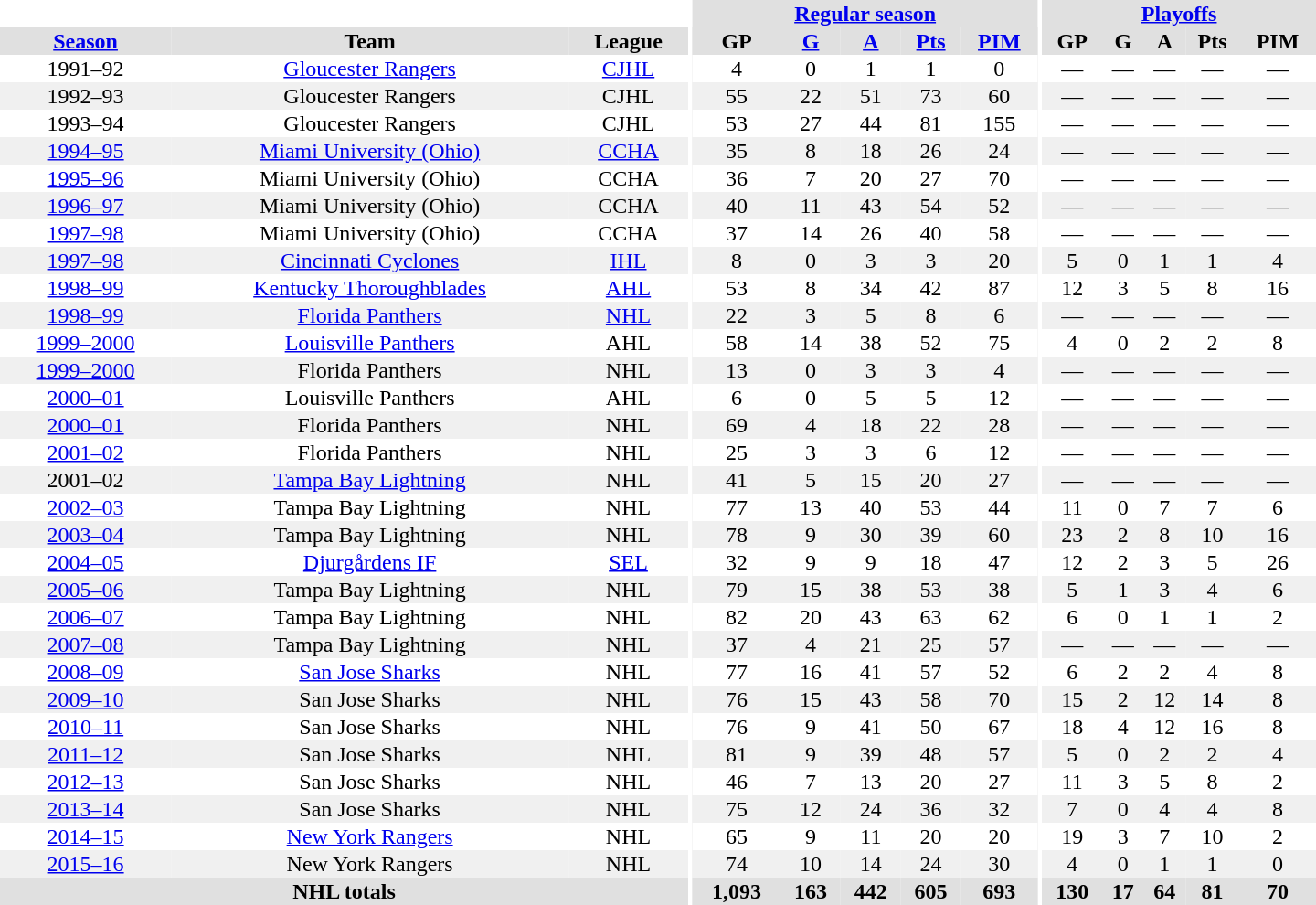<table border="0" cellpadding="1" cellspacing="0" style="text-align:center; width:60em">
<tr bgcolor="#e0e0e0">
<th colspan="3" bgcolor="#ffffff"></th>
<th rowspan="99" bgcolor="#ffffff"></th>
<th colspan="5"><a href='#'>Regular season</a></th>
<th rowspan="99" bgcolor="#ffffff"></th>
<th colspan="5"><a href='#'>Playoffs</a></th>
</tr>
<tr bgcolor="#e0e0e0">
<th><a href='#'>Season</a></th>
<th>Team</th>
<th>League</th>
<th>GP</th>
<th><a href='#'>G</a></th>
<th><a href='#'>A</a></th>
<th><a href='#'>Pts</a></th>
<th><a href='#'>PIM</a></th>
<th>GP</th>
<th>G</th>
<th>A</th>
<th>Pts</th>
<th>PIM</th>
</tr>
<tr>
<td>1991–92</td>
<td><a href='#'>Gloucester Rangers</a></td>
<td><a href='#'>CJHL</a></td>
<td>4</td>
<td>0</td>
<td>1</td>
<td>1</td>
<td>0</td>
<td>—</td>
<td>—</td>
<td>—</td>
<td>—</td>
<td>—</td>
</tr>
<tr bgcolor="#f0f0f0">
<td>1992–93</td>
<td>Gloucester Rangers</td>
<td>CJHL</td>
<td>55</td>
<td>22</td>
<td>51</td>
<td>73</td>
<td>60</td>
<td>—</td>
<td>—</td>
<td>—</td>
<td>—</td>
<td>—</td>
</tr>
<tr>
<td>1993–94</td>
<td>Gloucester Rangers</td>
<td>CJHL</td>
<td>53</td>
<td>27</td>
<td>44</td>
<td>81</td>
<td>155</td>
<td>—</td>
<td>—</td>
<td>—</td>
<td>—</td>
<td>—</td>
</tr>
<tr bgcolor="#f0f0f0">
<td><a href='#'>1994–95</a></td>
<td><a href='#'>Miami University (Ohio)</a></td>
<td><a href='#'>CCHA</a></td>
<td>35</td>
<td>8</td>
<td>18</td>
<td>26</td>
<td>24</td>
<td>—</td>
<td>—</td>
<td>—</td>
<td>—</td>
<td>—</td>
</tr>
<tr>
<td><a href='#'>1995–96</a></td>
<td>Miami University (Ohio)</td>
<td>CCHA</td>
<td>36</td>
<td>7</td>
<td>20</td>
<td>27</td>
<td>70</td>
<td>—</td>
<td>—</td>
<td>—</td>
<td>—</td>
<td>—</td>
</tr>
<tr bgcolor="#f0f0f0">
<td><a href='#'>1996–97</a></td>
<td>Miami University (Ohio)</td>
<td>CCHA</td>
<td>40</td>
<td>11</td>
<td>43</td>
<td>54</td>
<td>52</td>
<td>—</td>
<td>—</td>
<td>—</td>
<td>—</td>
<td>—</td>
</tr>
<tr>
<td><a href='#'>1997–98</a></td>
<td>Miami University (Ohio)</td>
<td>CCHA</td>
<td>37</td>
<td>14</td>
<td>26</td>
<td>40</td>
<td>58</td>
<td>—</td>
<td>—</td>
<td>—</td>
<td>—</td>
<td>—</td>
</tr>
<tr bgcolor="#f0f0f0">
<td><a href='#'>1997–98</a></td>
<td><a href='#'>Cincinnati Cyclones</a></td>
<td><a href='#'>IHL</a></td>
<td>8</td>
<td>0</td>
<td>3</td>
<td>3</td>
<td>20</td>
<td>5</td>
<td>0</td>
<td>1</td>
<td>1</td>
<td>4</td>
</tr>
<tr>
<td><a href='#'>1998–99</a></td>
<td><a href='#'>Kentucky Thoroughblades</a></td>
<td><a href='#'>AHL</a></td>
<td>53</td>
<td>8</td>
<td>34</td>
<td>42</td>
<td>87</td>
<td>12</td>
<td>3</td>
<td>5</td>
<td>8</td>
<td>16</td>
</tr>
<tr bgcolor="#f0f0f0">
<td><a href='#'>1998–99</a></td>
<td><a href='#'>Florida Panthers</a></td>
<td><a href='#'>NHL</a></td>
<td>22</td>
<td>3</td>
<td>5</td>
<td>8</td>
<td>6</td>
<td>—</td>
<td>—</td>
<td>—</td>
<td>—</td>
<td>—</td>
</tr>
<tr>
<td><a href='#'>1999–2000</a></td>
<td><a href='#'>Louisville Panthers</a></td>
<td>AHL</td>
<td>58</td>
<td>14</td>
<td>38</td>
<td>52</td>
<td>75</td>
<td>4</td>
<td>0</td>
<td>2</td>
<td>2</td>
<td>8</td>
</tr>
<tr bgcolor="#f0f0f0">
<td><a href='#'>1999–2000</a></td>
<td>Florida Panthers</td>
<td>NHL</td>
<td>13</td>
<td>0</td>
<td>3</td>
<td>3</td>
<td>4</td>
<td>—</td>
<td>—</td>
<td>—</td>
<td>—</td>
<td>—</td>
</tr>
<tr>
<td><a href='#'>2000–01</a></td>
<td>Louisville Panthers</td>
<td>AHL</td>
<td>6</td>
<td>0</td>
<td>5</td>
<td>5</td>
<td>12</td>
<td>—</td>
<td>—</td>
<td>—</td>
<td>—</td>
<td>—</td>
</tr>
<tr bgcolor="#f0f0f0">
<td><a href='#'>2000–01</a></td>
<td>Florida Panthers</td>
<td>NHL</td>
<td>69</td>
<td>4</td>
<td>18</td>
<td>22</td>
<td>28</td>
<td>—</td>
<td>—</td>
<td>—</td>
<td>—</td>
<td>—</td>
</tr>
<tr>
<td><a href='#'>2001–02</a></td>
<td>Florida Panthers</td>
<td>NHL</td>
<td>25</td>
<td>3</td>
<td>3</td>
<td>6</td>
<td>12</td>
<td>—</td>
<td>—</td>
<td>—</td>
<td>—</td>
<td>—</td>
</tr>
<tr bgcolor="#f0f0f0">
<td>2001–02</td>
<td><a href='#'>Tampa Bay Lightning</a></td>
<td>NHL</td>
<td>41</td>
<td>5</td>
<td>15</td>
<td>20</td>
<td>27</td>
<td>—</td>
<td>—</td>
<td>—</td>
<td>—</td>
<td>—</td>
</tr>
<tr>
<td><a href='#'>2002–03</a></td>
<td>Tampa Bay Lightning</td>
<td>NHL</td>
<td>77</td>
<td>13</td>
<td>40</td>
<td>53</td>
<td>44</td>
<td>11</td>
<td>0</td>
<td>7</td>
<td>7</td>
<td>6</td>
</tr>
<tr bgcolor="#f0f0f0">
<td><a href='#'>2003–04</a></td>
<td>Tampa Bay Lightning</td>
<td>NHL</td>
<td>78</td>
<td>9</td>
<td>30</td>
<td>39</td>
<td>60</td>
<td>23</td>
<td>2</td>
<td>8</td>
<td>10</td>
<td>16</td>
</tr>
<tr>
<td><a href='#'>2004–05</a></td>
<td><a href='#'>Djurgårdens IF</a></td>
<td><a href='#'>SEL</a></td>
<td>32</td>
<td>9</td>
<td>9</td>
<td>18</td>
<td>47</td>
<td>12</td>
<td>2</td>
<td>3</td>
<td>5</td>
<td>26</td>
</tr>
<tr bgcolor="#f0f0f0">
<td><a href='#'>2005–06</a></td>
<td>Tampa Bay Lightning</td>
<td>NHL</td>
<td>79</td>
<td>15</td>
<td>38</td>
<td>53</td>
<td>38</td>
<td>5</td>
<td>1</td>
<td>3</td>
<td>4</td>
<td>6</td>
</tr>
<tr>
<td><a href='#'>2006–07</a></td>
<td>Tampa Bay Lightning</td>
<td>NHL</td>
<td>82</td>
<td>20</td>
<td>43</td>
<td>63</td>
<td>62</td>
<td>6</td>
<td>0</td>
<td>1</td>
<td>1</td>
<td>2</td>
</tr>
<tr bgcolor="#f0f0f0">
<td><a href='#'>2007–08</a></td>
<td>Tampa Bay Lightning</td>
<td>NHL</td>
<td>37</td>
<td>4</td>
<td>21</td>
<td>25</td>
<td>57</td>
<td>—</td>
<td>—</td>
<td>—</td>
<td>—</td>
<td>—</td>
</tr>
<tr>
<td><a href='#'>2008–09</a></td>
<td><a href='#'>San Jose Sharks</a></td>
<td>NHL</td>
<td>77</td>
<td>16</td>
<td>41</td>
<td>57</td>
<td>52</td>
<td>6</td>
<td>2</td>
<td>2</td>
<td>4</td>
<td>8</td>
</tr>
<tr bgcolor="#f0f0f0">
<td><a href='#'>2009–10</a></td>
<td>San Jose Sharks</td>
<td>NHL</td>
<td>76</td>
<td>15</td>
<td>43</td>
<td>58</td>
<td>70</td>
<td>15</td>
<td>2</td>
<td>12</td>
<td>14</td>
<td>8</td>
</tr>
<tr>
<td><a href='#'>2010–11</a></td>
<td>San Jose Sharks</td>
<td>NHL</td>
<td>76</td>
<td>9</td>
<td>41</td>
<td>50</td>
<td>67</td>
<td>18</td>
<td>4</td>
<td>12</td>
<td>16</td>
<td>8</td>
</tr>
<tr bgcolor="#f0f0f0">
<td><a href='#'>2011–12</a></td>
<td>San Jose Sharks</td>
<td>NHL</td>
<td>81</td>
<td>9</td>
<td>39</td>
<td>48</td>
<td>57</td>
<td>5</td>
<td>0</td>
<td>2</td>
<td>2</td>
<td>4</td>
</tr>
<tr>
<td><a href='#'>2012–13</a></td>
<td>San Jose Sharks</td>
<td>NHL</td>
<td>46</td>
<td>7</td>
<td>13</td>
<td>20</td>
<td>27</td>
<td>11</td>
<td>3</td>
<td>5</td>
<td>8</td>
<td>2</td>
</tr>
<tr bgcolor="#f0f0f0">
<td><a href='#'>2013–14</a></td>
<td>San Jose Sharks</td>
<td>NHL</td>
<td>75</td>
<td>12</td>
<td>24</td>
<td>36</td>
<td>32</td>
<td>7</td>
<td>0</td>
<td>4</td>
<td>4</td>
<td>8</td>
</tr>
<tr>
<td><a href='#'>2014–15</a></td>
<td><a href='#'>New York Rangers</a></td>
<td>NHL</td>
<td>65</td>
<td>9</td>
<td>11</td>
<td>20</td>
<td>20</td>
<td>19</td>
<td>3</td>
<td>7</td>
<td>10</td>
<td>2</td>
</tr>
<tr bgcolor="#f0f0f0">
<td><a href='#'>2015–16</a></td>
<td>New York Rangers</td>
<td>NHL</td>
<td>74</td>
<td>10</td>
<td>14</td>
<td>24</td>
<td>30</td>
<td>4</td>
<td>0</td>
<td>1</td>
<td>1</td>
<td>0</td>
</tr>
<tr bgcolor="#e0e0e0">
<th colspan="3">NHL totals</th>
<th>1,093</th>
<th>163</th>
<th>442</th>
<th>605</th>
<th>693</th>
<th>130</th>
<th>17</th>
<th>64</th>
<th>81</th>
<th>70</th>
</tr>
</table>
